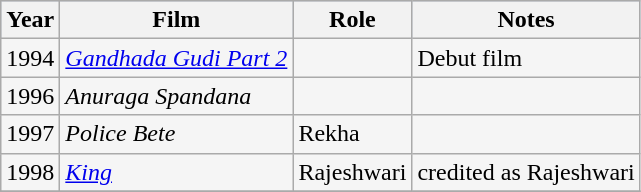<table class="wikitable sortable" style="background:#f5f5f5;">
<tr style="background:#B0C4DE;">
<th>Year</th>
<th>Film</th>
<th>Role</th>
<th>Notes</th>
</tr>
<tr>
<td>1994</td>
<td><em><a href='#'>Gandhada Gudi Part 2</a></em></td>
<td></td>
<td>Debut film</td>
</tr>
<tr>
<td>1996</td>
<td><em>Anuraga Spandana</em></td>
<td></td>
<td></td>
</tr>
<tr>
<td>1997</td>
<td><em>Police Bete</em></td>
<td>Rekha</td>
<td></td>
</tr>
<tr>
<td>1998</td>
<td><em><a href='#'>King</a></em></td>
<td>Rajeshwari</td>
<td>credited as Rajeshwari</td>
</tr>
<tr>
</tr>
</table>
